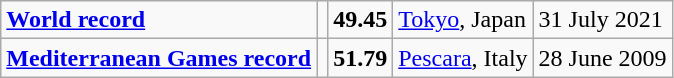<table class="wikitable">
<tr>
<td><strong><a href='#'>World record</a></strong></td>
<td></td>
<td><strong>49.45</strong></td>
<td><a href='#'>Tokyo</a>, Japan</td>
<td>31 July 2021</td>
</tr>
<tr>
<td><strong><a href='#'>Mediterranean Games record</a></strong></td>
<td></td>
<td><strong>51.79</strong></td>
<td><a href='#'>Pescara</a>, Italy</td>
<td>28 June 2009</td>
</tr>
</table>
